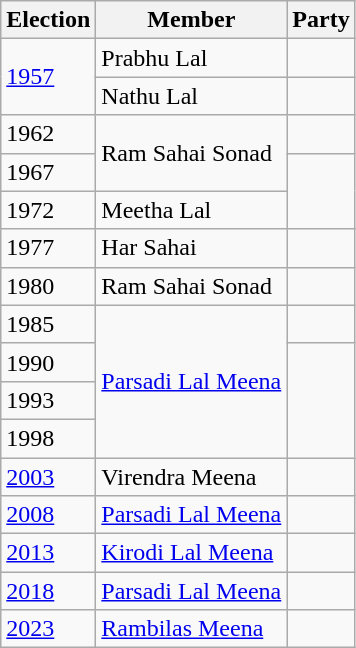<table class="wikitable sortable">
<tr>
<th>Election</th>
<th>Member</th>
<th colspan=2>Party</th>
</tr>
<tr>
<td rowspan="2"><a href='#'>1957</a></td>
<td>Prabhu Lal</td>
<td></td>
</tr>
<tr>
<td>Nathu Lal</td>
</tr>
<tr>
<td>1962</td>
<td rowspan=2>Ram Sahai Sonad</td>
<td></td>
</tr>
<tr>
<td>1967</td>
</tr>
<tr>
<td>1972</td>
<td>Meetha Lal</td>
</tr>
<tr>
<td>1977</td>
<td>Har Sahai</td>
<td></td>
</tr>
<tr>
<td>1980</td>
<td>Ram Sahai Sonad</td>
<td></td>
</tr>
<tr>
<td>1985</td>
<td rowspan=4><a href='#'>Parsadi Lal Meena</a></td>
<td></td>
</tr>
<tr>
<td>1990</td>
</tr>
<tr>
<td>1993</td>
</tr>
<tr>
<td>1998</td>
</tr>
<tr>
<td><a href='#'>2003</a></td>
<td>Virendra Meena</td>
<td></td>
</tr>
<tr>
<td><a href='#'>2008</a></td>
<td><a href='#'>Parsadi Lal Meena</a></td>
<td></td>
</tr>
<tr>
<td><a href='#'>2013</a></td>
<td><a href='#'>Kirodi Lal Meena</a></td>
<td></td>
</tr>
<tr>
<td><a href='#'>2018</a></td>
<td><a href='#'>Parsadi Lal Meena</a></td>
<td></td>
</tr>
<tr>
<td><a href='#'>2023</a></td>
<td><a href='#'>Rambilas Meena</a></td>
<td></td>
</tr>
</table>
